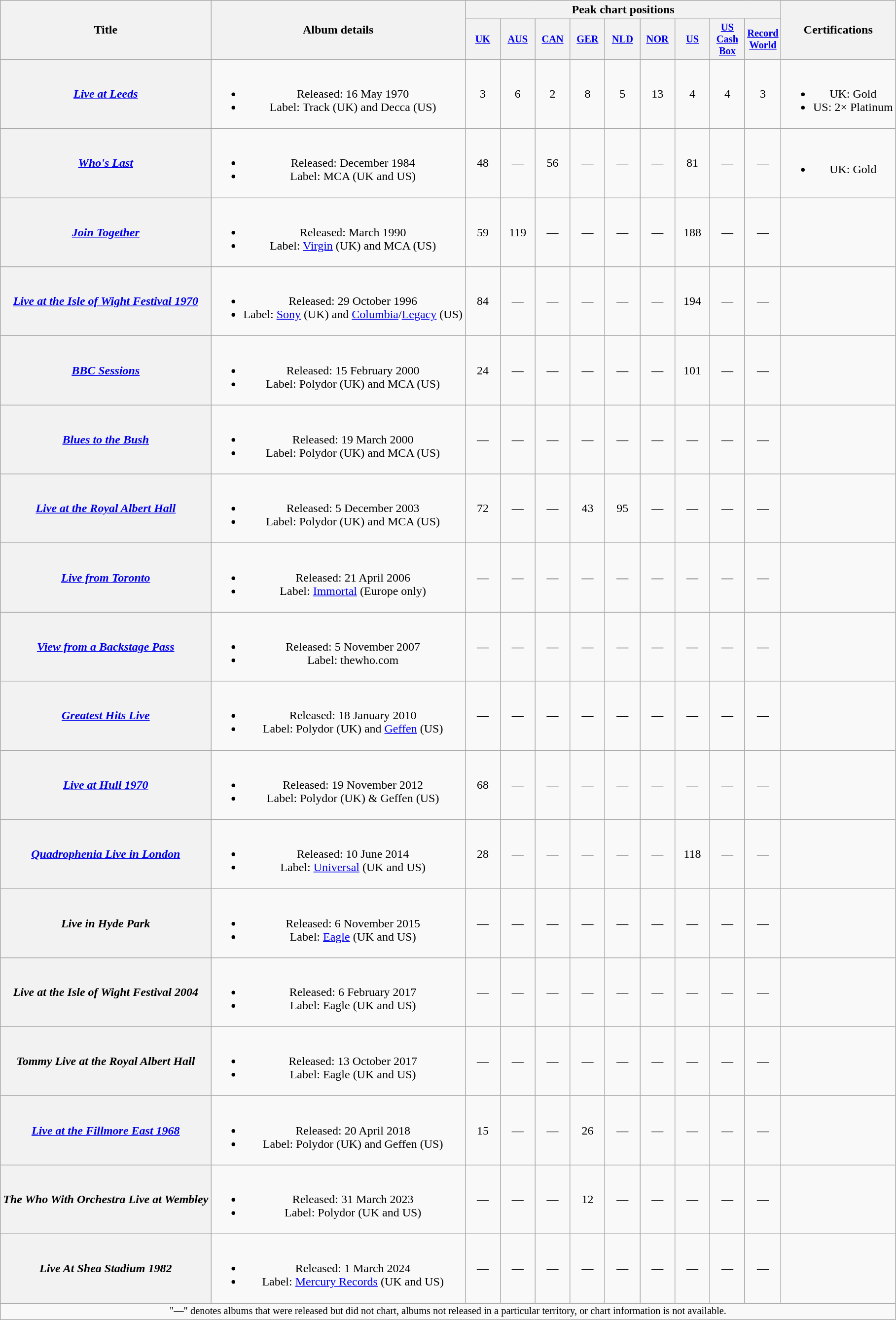<table class="wikitable plainrowheaders" style="text-align:center;">
<tr>
<th rowspan="2">Title</th>
<th rowspan="2">Album details</th>
<th colspan="9">Peak chart positions</th>
<th rowspan="2">Certifications</th>
</tr>
<tr>
<th style="width:3em;font-size:85%"><a href='#'>UK</a><br></th>
<th style="width:3em;font-size:85%"><a href='#'>AUS</a><br></th>
<th style="width:3em;font-size:85%"><a href='#'>CAN</a><br></th>
<th style="width:3em;font-size:85%"><a href='#'>GER</a><br></th>
<th style="width:3em;font-size:85%"><a href='#'>NLD</a><br></th>
<th style="width:3em;font-size:85%"><a href='#'>NOR</a><br></th>
<th style="width:3em;font-size:85%"><a href='#'>US</a><br></th>
<th style="width:3em;font-size:85%"><a href='#'>US Cash Box</a><br></th>
<th style="width:3em;font-size:85%"><a href='#'>Record World</a><br></th>
</tr>
<tr>
<th scope="row"><em><a href='#'>Live at Leeds</a></em></th>
<td><br><ul><li>Released: 16 May 1970</li><li>Label: Track (UK) and Decca (US)</li></ul></td>
<td>3</td>
<td>6</td>
<td>2</td>
<td>8</td>
<td>5</td>
<td>13</td>
<td>4</td>
<td>4</td>
<td>3</td>
<td><br><ul><li>UK: Gold</li><li>US: 2× Platinum</li></ul></td>
</tr>
<tr>
<th scope="row"><em><a href='#'>Who's Last</a></em></th>
<td><br><ul><li>Released: December 1984</li><li>Label: MCA (UK and US)</li></ul></td>
<td>48</td>
<td>—</td>
<td>56<br></td>
<td>—</td>
<td>—</td>
<td>—</td>
<td>81</td>
<td>—</td>
<td>—</td>
<td><br><ul><li>UK: Gold</li></ul></td>
</tr>
<tr>
<th scope="row"><em><a href='#'>Join Together</a></em></th>
<td><br><ul><li>Released: March 1990</li><li>Label: <a href='#'>Virgin</a> (UK) and MCA (US)</li></ul></td>
<td>59</td>
<td>119</td>
<td>—</td>
<td>—</td>
<td>—</td>
<td>—</td>
<td>188</td>
<td>—</td>
<td>—</td>
<td></td>
</tr>
<tr>
<th scope="row"><em><a href='#'>Live at the Isle of Wight Festival 1970</a></em></th>
<td><br><ul><li>Released: 29 October 1996</li><li>Label: <a href='#'>Sony</a> (UK) and <a href='#'>Columbia</a>/<a href='#'>Legacy</a> (US)</li></ul></td>
<td>84</td>
<td>—</td>
<td>—</td>
<td>—</td>
<td>—</td>
<td>—</td>
<td>194</td>
<td>—</td>
<td>—</td>
<td></td>
</tr>
<tr>
<th scope="row"><em><a href='#'>BBC Sessions</a></em></th>
<td><br><ul><li>Released: 15 February 2000</li><li>Label: Polydor (UK) and MCA (US)</li></ul></td>
<td>24</td>
<td>—</td>
<td>—</td>
<td>—</td>
<td>—</td>
<td>—</td>
<td>101</td>
<td>—</td>
<td>—</td>
<td></td>
</tr>
<tr>
<th scope="row"><em><a href='#'>Blues to the Bush</a></em></th>
<td><br><ul><li>Released: 19 March 2000</li><li>Label: Polydor (UK) and MCA (US)</li></ul></td>
<td>—</td>
<td>—</td>
<td>—</td>
<td>—</td>
<td>—</td>
<td>—</td>
<td>—</td>
<td>—</td>
<td>—</td>
<td></td>
</tr>
<tr>
<th scope="row"><em><a href='#'>Live at the Royal Albert Hall</a></em></th>
<td><br><ul><li>Released: 5 December 2003</li><li>Label: Polydor (UK) and MCA (US)</li></ul></td>
<td>72</td>
<td>—</td>
<td>—</td>
<td>43</td>
<td>95</td>
<td>—</td>
<td>—</td>
<td>—</td>
<td>—</td>
<td></td>
</tr>
<tr>
<th scope="row"><em><a href='#'>Live from Toronto</a></em></th>
<td><br><ul><li>Released: 21 April 2006</li><li>Label: <a href='#'>Immortal</a> (Europe only)</li></ul></td>
<td>—</td>
<td>—</td>
<td>—</td>
<td>—</td>
<td>—</td>
<td>—</td>
<td>—</td>
<td>—</td>
<td>—</td>
<td></td>
</tr>
<tr>
<th scope="row"><em><a href='#'>View from a Backstage Pass</a></em></th>
<td><br><ul><li>Released: 5 November 2007</li><li>Label: thewho.com</li></ul></td>
<td>—</td>
<td>—</td>
<td>—</td>
<td>—</td>
<td>—</td>
<td>—</td>
<td>—</td>
<td>—</td>
<td>—</td>
<td></td>
</tr>
<tr>
<th scope="row"><em><a href='#'>Greatest Hits Live</a></em></th>
<td><br><ul><li>Released: 18 January 2010</li><li>Label: Polydor (UK) and <a href='#'>Geffen</a> (US)</li></ul></td>
<td>—</td>
<td>—</td>
<td>—</td>
<td>—</td>
<td>—</td>
<td>—</td>
<td>—</td>
<td>—</td>
<td>—</td>
<td></td>
</tr>
<tr>
<th scope="row"><em><a href='#'>Live at Hull 1970</a></em></th>
<td><br><ul><li>Released: 19 November 2012</li><li>Label: Polydor (UK) & Geffen (US)</li></ul></td>
<td>68</td>
<td>—</td>
<td>—</td>
<td>—</td>
<td>—</td>
<td>—</td>
<td>—</td>
<td>—</td>
<td>—</td>
<td></td>
</tr>
<tr>
<th scope="row"><em><a href='#'>Quadrophenia Live in London</a></em></th>
<td><br><ul><li>Released: 10 June 2014</li><li>Label: <a href='#'>Universal</a> (UK and US)</li></ul></td>
<td>28</td>
<td>—</td>
<td>—</td>
<td>—</td>
<td>—</td>
<td>—</td>
<td>118</td>
<td>—</td>
<td>—</td>
<td></td>
</tr>
<tr>
<th scope="row"><em>Live in Hyde Park</em></th>
<td><br><ul><li>Released: 6 November 2015</li><li>Label: <a href='#'>Eagle</a> (UK and US)</li></ul></td>
<td>—</td>
<td>—</td>
<td>—</td>
<td>—</td>
<td>—</td>
<td>—</td>
<td>—</td>
<td>—</td>
<td>—</td>
<td></td>
</tr>
<tr>
<th scope="row"><em>Live at the Isle of Wight Festival 2004</em></th>
<td><br><ul><li>Released: 6 February 2017</li><li>Label: Eagle (UK and US)</li></ul></td>
<td>—</td>
<td>—</td>
<td>—</td>
<td>—</td>
<td>—</td>
<td>—</td>
<td>—</td>
<td>—</td>
<td>—</td>
<td></td>
</tr>
<tr>
<th scope="row"><em>Tommy Live at the Royal Albert Hall</em></th>
<td><br><ul><li>Released: 13 October 2017</li><li>Label: Eagle (UK and US)</li></ul></td>
<td>—</td>
<td>—</td>
<td>—</td>
<td>—</td>
<td>—</td>
<td>—</td>
<td>—</td>
<td>—</td>
<td>—</td>
<td></td>
</tr>
<tr>
<th scope="row"><em><a href='#'>Live at the Fillmore East 1968</a></em></th>
<td><br><ul><li>Released: 20 April 2018</li><li>Label: Polydor (UK) and Geffen (US)</li></ul></td>
<td>15</td>
<td>—</td>
<td>—</td>
<td>26</td>
<td>—</td>
<td>—</td>
<td>—</td>
<td>—</td>
<td>—</td>
<td></td>
</tr>
<tr>
<th scope="row"><em>The Who With Orchestra Live at Wembley</em></th>
<td><br><ul><li>Released: 31 March 2023</li><li>Label: Polydor (UK and US)</li></ul></td>
<td>—</td>
<td>—</td>
<td>—</td>
<td>12</td>
<td>—</td>
<td>—</td>
<td>—</td>
<td>—</td>
<td>—</td>
<td></td>
</tr>
<tr>
<th scope="row"><em>Live At Shea Stadium 1982</em></th>
<td><br><ul><li>Released: 1 March 2024</li><li>Label: <a href='#'>Mercury Records</a> (UK and US)</li></ul></td>
<td>—</td>
<td>—</td>
<td>—</td>
<td>—</td>
<td>—</td>
<td>—</td>
<td>—</td>
<td>—</td>
<td>—</td>
<td></td>
</tr>
<tr>
<td colspan="19" style="text-align:center; font-size:85%">"—" denotes albums that were released but did not chart, albums not released in a particular territory, or chart information is not available.</td>
</tr>
</table>
